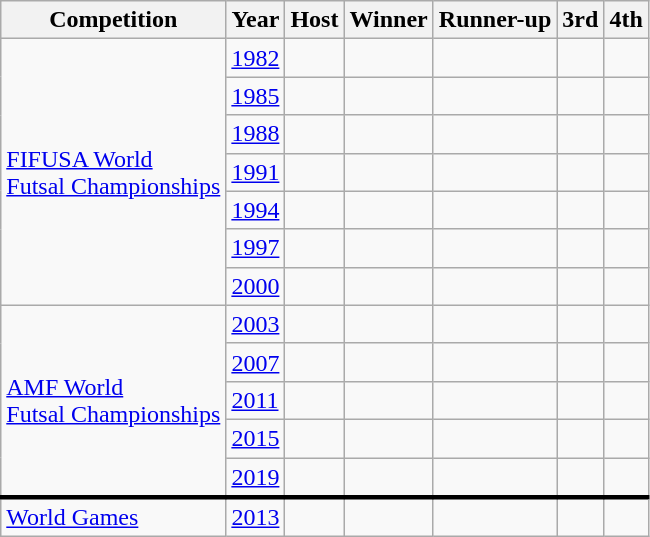<table class="wikitable">
<tr>
<th>Competition</th>
<th>Year</th>
<th>Host</th>
<th>Winner </th>
<th>Runner-up </th>
<th>3rd </th>
<th>4th</th>
</tr>
<tr>
<td rowspan=7><a href='#'>FIFUSA World<br>Futsal Championships</a></td>
<td><a href='#'>1982</a></td>
<td></td>
<td></td>
<td></td>
<td></td>
<td></td>
</tr>
<tr>
<td><a href='#'>1985</a></td>
<td></td>
<td></td>
<td></td>
<td></td>
<td></td>
</tr>
<tr>
<td><a href='#'>1988</a></td>
<td></td>
<td></td>
<td></td>
<td></td>
<td></td>
</tr>
<tr>
<td><a href='#'>1991</a></td>
<td></td>
<td></td>
<td></td>
<td></td>
<td></td>
</tr>
<tr>
<td><a href='#'>1994</a></td>
<td></td>
<td></td>
<td></td>
<td></td>
<td></td>
</tr>
<tr>
<td><a href='#'>1997</a></td>
<td></td>
<td></td>
<td></td>
<td></td>
<td></td>
</tr>
<tr>
<td><a href='#'>2000</a></td>
<td></td>
<td></td>
<td></td>
<td></td>
<td></td>
</tr>
<tr>
<td rowspan=5><a href='#'>AMF World<br>Futsal Championships</a></td>
<td><a href='#'>2003</a></td>
<td></td>
<td></td>
<td></td>
<td></td>
<td></td>
</tr>
<tr>
<td><a href='#'>2007</a></td>
<td></td>
<td></td>
<td></td>
<td></td>
<td></td>
</tr>
<tr>
<td><a href='#'>2011</a></td>
<td></td>
<td></td>
<td></td>
<td></td>
<td></td>
</tr>
<tr>
<td><a href='#'>2015</a></td>
<td></td>
<td></td>
<td></td>
<td></td>
<td></td>
</tr>
<tr>
<td><a href='#'>2019</a></td>
<td></td>
<td></td>
<td></td>
<td></td>
<td></td>
</tr>
<tr style="border-top:3px solid black;">
<td><a href='#'>World Games</a></td>
<td><a href='#'>2013</a></td>
<td></td>
<td></td>
<td></td>
<td></td>
<td></td>
</tr>
</table>
